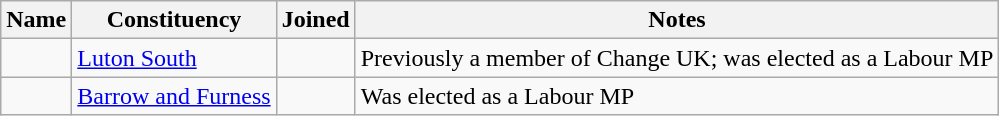<table class="wikitable sortable">
<tr>
<th>Name</th>
<th>Constituency</th>
<th>Joined</th>
<th>Notes</th>
</tr>
<tr>
<td></td>
<td><a href='#'>Luton South</a></td>
<td></td>
<td>Previously a member of Change UK; was elected as a Labour MP</td>
</tr>
<tr>
<td></td>
<td><a href='#'>Barrow and Furness</a></td>
<td></td>
<td>Was elected as a Labour MP</td>
</tr>
</table>
